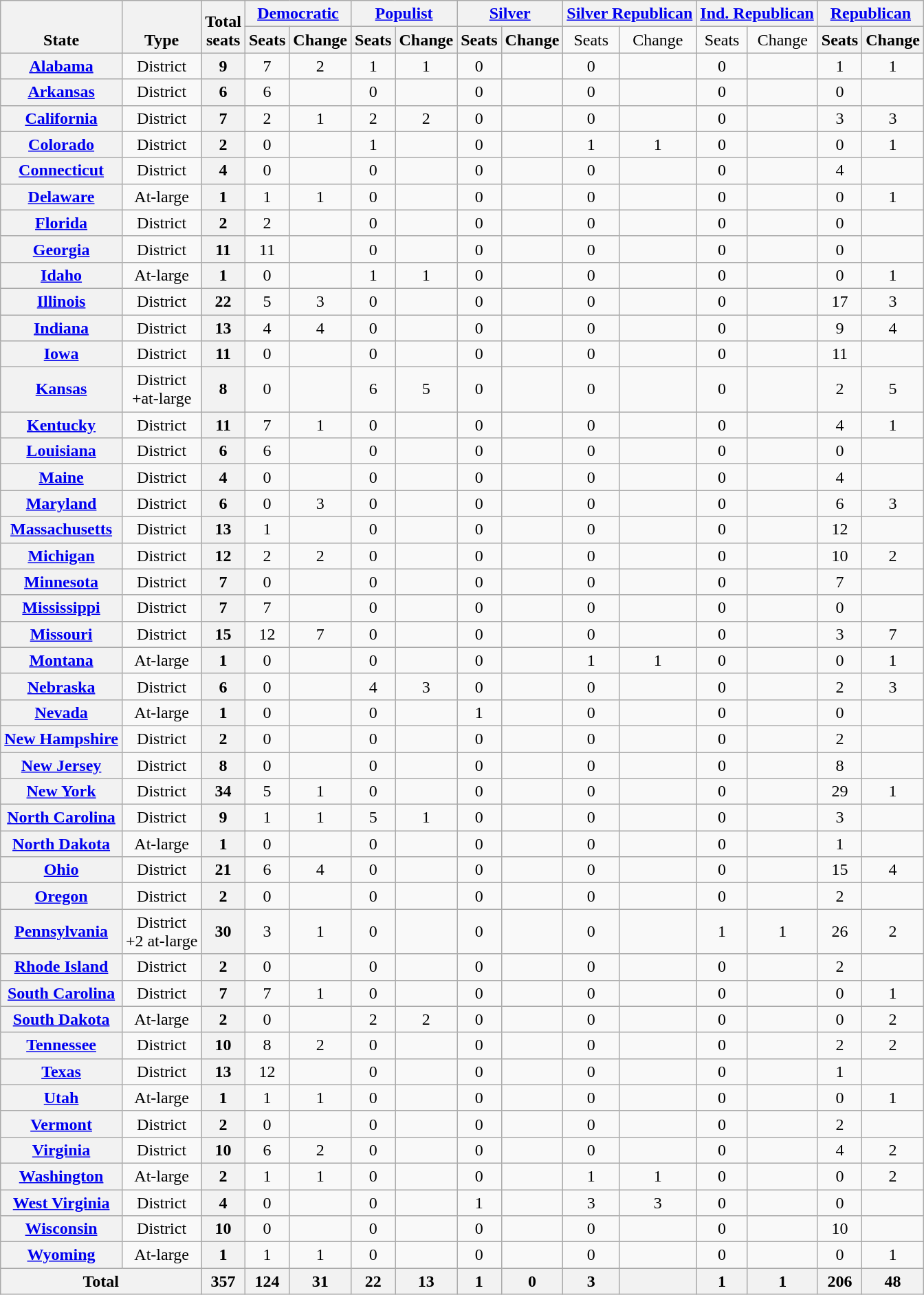<table class=wikitable style="text-align:center">
<tr valign=bottom>
<th rowspan=2>State</th>
<th rowspan=2>Type</th>
<th rowspan=2>Total<br>seats</th>
<th colspan=2 ><a href='#'>Democratic</a></th>
<th colspan=2 ><a href='#'>Populist</a></th>
<th colspan=2 ><a href='#'>Silver</a></th>
<th colspan=2 ><a href='#'>Silver Republican</a></th>
<th colspan=2 ><a href='#'>Ind. Republican</a></th>
<th colspan=2 ><a href='#'>Republican</a></th>
</tr>
<tr>
<th>Seats</th>
<th>Change</th>
<th>Seats</th>
<th>Change</th>
<th>Seats</th>
<th>Change</th>
<td>Seats</td>
<td>Change</td>
<td>Seats</td>
<td>Change</td>
<th>Seats</th>
<th>Change</th>
</tr>
<tr>
<th><a href='#'>Alabama</a></th>
<td>District</td>
<th>9</th>
<td>7</td>
<td> 2</td>
<td>1</td>
<td> 1</td>
<td>0</td>
<td></td>
<td>0</td>
<td></td>
<td>0</td>
<td></td>
<td>1</td>
<td> 1</td>
</tr>
<tr>
<th><a href='#'>Arkansas</a></th>
<td>District</td>
<th>6</th>
<td>6</td>
<td></td>
<td>0</td>
<td></td>
<td>0</td>
<td></td>
<td>0</td>
<td></td>
<td>0</td>
<td></td>
<td>0</td>
<td></td>
</tr>
<tr>
<th><a href='#'>California</a></th>
<td>District</td>
<th>7</th>
<td>2</td>
<td> 1</td>
<td>2</td>
<td> 2</td>
<td>0</td>
<td></td>
<td>0</td>
<td></td>
<td>0</td>
<td></td>
<td>3</td>
<td> 3</td>
</tr>
<tr>
<th><a href='#'>Colorado</a></th>
<td>District</td>
<th>2</th>
<td>0</td>
<td></td>
<td>1</td>
<td></td>
<td>0</td>
<td></td>
<td>1</td>
<td> 1</td>
<td>0</td>
<td></td>
<td>0</td>
<td> 1</td>
</tr>
<tr>
<th><a href='#'>Connecticut</a></th>
<td>District</td>
<th>4</th>
<td>0</td>
<td></td>
<td>0</td>
<td></td>
<td>0</td>
<td></td>
<td>0</td>
<td></td>
<td>0</td>
<td></td>
<td>4</td>
<td></td>
</tr>
<tr>
<th><a href='#'>Delaware</a></th>
<td>At-large</td>
<th>1</th>
<td>1</td>
<td> 1</td>
<td>0</td>
<td></td>
<td>0</td>
<td></td>
<td>0</td>
<td></td>
<td>0</td>
<td></td>
<td>0</td>
<td> 1</td>
</tr>
<tr>
<th><a href='#'>Florida</a></th>
<td>District</td>
<th>2</th>
<td>2</td>
<td></td>
<td>0</td>
<td></td>
<td>0</td>
<td></td>
<td>0</td>
<td></td>
<td>0</td>
<td></td>
<td>0</td>
<td></td>
</tr>
<tr>
<th><a href='#'>Georgia</a></th>
<td>District</td>
<th>11</th>
<td>11</td>
<td></td>
<td>0</td>
<td></td>
<td>0</td>
<td></td>
<td>0</td>
<td></td>
<td>0</td>
<td></td>
<td>0</td>
<td></td>
</tr>
<tr>
<th><a href='#'>Idaho</a></th>
<td>At-large</td>
<th>1</th>
<td>0</td>
<td></td>
<td>1</td>
<td> 1</td>
<td>0</td>
<td></td>
<td>0</td>
<td></td>
<td>0</td>
<td></td>
<td>0</td>
<td> 1</td>
</tr>
<tr>
<th><a href='#'>Illinois</a></th>
<td>District</td>
<th>22</th>
<td>5</td>
<td> 3</td>
<td>0</td>
<td></td>
<td>0</td>
<td></td>
<td>0</td>
<td></td>
<td>0</td>
<td></td>
<td>17</td>
<td> 3</td>
</tr>
<tr>
<th><a href='#'>Indiana</a></th>
<td>District</td>
<th>13</th>
<td>4</td>
<td> 4</td>
<td>0</td>
<td></td>
<td>0</td>
<td></td>
<td>0</td>
<td></td>
<td>0</td>
<td></td>
<td>9</td>
<td> 4</td>
</tr>
<tr>
<th><a href='#'>Iowa</a></th>
<td>District</td>
<th>11</th>
<td>0</td>
<td></td>
<td>0</td>
<td></td>
<td>0</td>
<td></td>
<td>0</td>
<td></td>
<td>0</td>
<td></td>
<td>11</td>
<td></td>
</tr>
<tr>
<th><a href='#'>Kansas</a></th>
<td>District<br>+at-large</td>
<th>8</th>
<td>0</td>
<td></td>
<td>6</td>
<td> 5</td>
<td>0</td>
<td></td>
<td>0</td>
<td></td>
<td>0</td>
<td></td>
<td>2</td>
<td> 5</td>
</tr>
<tr>
<th><a href='#'>Kentucky</a></th>
<td>District</td>
<th>11</th>
<td>7</td>
<td> 1</td>
<td>0</td>
<td></td>
<td>0</td>
<td></td>
<td>0</td>
<td></td>
<td>0</td>
<td></td>
<td>4</td>
<td> 1</td>
</tr>
<tr>
<th><a href='#'>Louisiana</a></th>
<td>District</td>
<th>6</th>
<td>6</td>
<td></td>
<td>0</td>
<td></td>
<td>0</td>
<td></td>
<td>0</td>
<td></td>
<td>0</td>
<td></td>
<td>0</td>
<td></td>
</tr>
<tr>
<th><a href='#'>Maine</a></th>
<td>District</td>
<th>4</th>
<td>0</td>
<td></td>
<td>0</td>
<td></td>
<td>0</td>
<td></td>
<td>0</td>
<td></td>
<td>0</td>
<td></td>
<td>4</td>
<td></td>
</tr>
<tr>
<th><a href='#'>Maryland</a></th>
<td>District</td>
<th>6</th>
<td>0</td>
<td> 3</td>
<td>0</td>
<td></td>
<td>0</td>
<td></td>
<td>0</td>
<td></td>
<td>0</td>
<td></td>
<td>6</td>
<td> 3</td>
</tr>
<tr>
<th><a href='#'>Massachusetts</a></th>
<td>District</td>
<th>13</th>
<td>1</td>
<td></td>
<td>0</td>
<td></td>
<td>0</td>
<td></td>
<td>0</td>
<td></td>
<td>0</td>
<td></td>
<td>12</td>
<td></td>
</tr>
<tr>
<th><a href='#'>Michigan</a></th>
<td>District</td>
<th>12</th>
<td>2</td>
<td> 2</td>
<td>0</td>
<td></td>
<td>0</td>
<td></td>
<td>0</td>
<td></td>
<td>0</td>
<td></td>
<td>10</td>
<td> 2</td>
</tr>
<tr>
<th><a href='#'>Minnesota</a></th>
<td>District</td>
<th>7</th>
<td>0</td>
<td></td>
<td>0</td>
<td></td>
<td>0</td>
<td></td>
<td>0</td>
<td></td>
<td>0</td>
<td></td>
<td>7</td>
<td></td>
</tr>
<tr>
<th><a href='#'>Mississippi</a></th>
<td>District</td>
<th>7</th>
<td>7</td>
<td></td>
<td>0</td>
<td></td>
<td>0</td>
<td></td>
<td>0</td>
<td></td>
<td>0</td>
<td></td>
<td>0</td>
<td></td>
</tr>
<tr>
<th><a href='#'>Missouri</a></th>
<td>District</td>
<th>15</th>
<td>12</td>
<td> 7</td>
<td>0</td>
<td></td>
<td>0</td>
<td></td>
<td>0</td>
<td></td>
<td>0</td>
<td></td>
<td>3</td>
<td> 7</td>
</tr>
<tr>
<th><a href='#'>Montana</a></th>
<td>At-large</td>
<th>1</th>
<td>0</td>
<td></td>
<td>0</td>
<td></td>
<td>0</td>
<td></td>
<td>1</td>
<td> 1</td>
<td>0</td>
<td></td>
<td>0</td>
<td> 1</td>
</tr>
<tr>
<th><a href='#'>Nebraska</a></th>
<td>District</td>
<th>6</th>
<td>0</td>
<td></td>
<td>4</td>
<td> 3</td>
<td>0</td>
<td></td>
<td>0</td>
<td></td>
<td>0</td>
<td></td>
<td>2</td>
<td> 3</td>
</tr>
<tr>
<th><a href='#'>Nevada</a></th>
<td>At-large</td>
<th>1</th>
<td>0</td>
<td></td>
<td>0</td>
<td></td>
<td>1</td>
<td></td>
<td>0</td>
<td></td>
<td>0</td>
<td></td>
<td>0</td>
<td></td>
</tr>
<tr>
<th><a href='#'>New Hampshire</a></th>
<td>District</td>
<th>2</th>
<td>0</td>
<td></td>
<td>0</td>
<td></td>
<td>0</td>
<td></td>
<td>0</td>
<td></td>
<td>0</td>
<td></td>
<td>2</td>
<td></td>
</tr>
<tr>
<th><a href='#'>New Jersey</a></th>
<td>District</td>
<th>8</th>
<td>0</td>
<td></td>
<td>0</td>
<td></td>
<td>0</td>
<td></td>
<td>0</td>
<td></td>
<td>0</td>
<td></td>
<td>8</td>
<td></td>
</tr>
<tr>
<th><a href='#'>New York</a></th>
<td>District</td>
<th>34</th>
<td>5</td>
<td> 1</td>
<td>0</td>
<td></td>
<td>0</td>
<td></td>
<td>0</td>
<td></td>
<td>0</td>
<td></td>
<td>29</td>
<td> 1</td>
</tr>
<tr>
<th><a href='#'>North Carolina</a></th>
<td>District</td>
<th>9</th>
<td>1</td>
<td> 1</td>
<td>5</td>
<td> 1</td>
<td>0</td>
<td></td>
<td>0</td>
<td></td>
<td>0</td>
<td></td>
<td>3</td>
<td></td>
</tr>
<tr>
<th><a href='#'>North Dakota</a></th>
<td>At-large</td>
<th>1</th>
<td>0</td>
<td></td>
<td>0</td>
<td></td>
<td>0</td>
<td></td>
<td>0</td>
<td></td>
<td>0</td>
<td></td>
<td>1</td>
<td></td>
</tr>
<tr>
<th><a href='#'>Ohio</a></th>
<td>District</td>
<th>21</th>
<td>6</td>
<td> 4</td>
<td>0</td>
<td></td>
<td>0</td>
<td></td>
<td>0</td>
<td></td>
<td>0</td>
<td></td>
<td>15</td>
<td> 4</td>
</tr>
<tr>
<th><a href='#'>Oregon</a></th>
<td>District</td>
<th>2</th>
<td>0</td>
<td></td>
<td>0</td>
<td></td>
<td>0</td>
<td></td>
<td>0</td>
<td></td>
<td>0</td>
<td></td>
<td>2</td>
<td></td>
</tr>
<tr>
<th><a href='#'>Pennsylvania</a></th>
<td>District<br>+2 at-large</td>
<th>30</th>
<td>3</td>
<td> 1</td>
<td>0</td>
<td></td>
<td>0</td>
<td></td>
<td>0</td>
<td></td>
<td>1</td>
<td> 1</td>
<td>26</td>
<td> 2</td>
</tr>
<tr>
<th><a href='#'>Rhode Island</a></th>
<td>District</td>
<th>2</th>
<td>0</td>
<td></td>
<td>0</td>
<td></td>
<td>0</td>
<td></td>
<td>0</td>
<td></td>
<td>0</td>
<td></td>
<td>2</td>
<td></td>
</tr>
<tr>
<th><a href='#'>South Carolina</a></th>
<td>District</td>
<th>7</th>
<td>7</td>
<td> 1</td>
<td>0</td>
<td></td>
<td>0</td>
<td></td>
<td>0</td>
<td></td>
<td>0</td>
<td></td>
<td>0</td>
<td> 1</td>
</tr>
<tr>
<th><a href='#'>South Dakota</a></th>
<td>At-large</td>
<th>2</th>
<td>0</td>
<td></td>
<td>2</td>
<td> 2</td>
<td>0</td>
<td></td>
<td>0</td>
<td></td>
<td>0</td>
<td></td>
<td>0</td>
<td> 2</td>
</tr>
<tr>
<th><a href='#'>Tennessee</a></th>
<td>District</td>
<th>10</th>
<td>8</td>
<td> 2</td>
<td>0</td>
<td></td>
<td>0</td>
<td></td>
<td>0</td>
<td></td>
<td>0</td>
<td></td>
<td>2</td>
<td> 2</td>
</tr>
<tr>
<th><a href='#'>Texas</a></th>
<td>District</td>
<th>13</th>
<td>12</td>
<td></td>
<td>0</td>
<td></td>
<td>0</td>
<td></td>
<td>0</td>
<td></td>
<td>0</td>
<td></td>
<td>1</td>
<td></td>
</tr>
<tr>
<th><a href='#'>Utah</a></th>
<td>At-large</td>
<th>1</th>
<td>1</td>
<td> 1</td>
<td>0</td>
<td></td>
<td>0</td>
<td></td>
<td>0</td>
<td></td>
<td>0</td>
<td></td>
<td>0</td>
<td> 1</td>
</tr>
<tr>
<th><a href='#'>Vermont</a></th>
<td>District</td>
<th>2</th>
<td>0</td>
<td></td>
<td>0</td>
<td></td>
<td>0</td>
<td></td>
<td>0</td>
<td></td>
<td>0</td>
<td></td>
<td>2</td>
<td></td>
</tr>
<tr>
<th><a href='#'>Virginia</a></th>
<td>District</td>
<th>10</th>
<td>6</td>
<td> 2</td>
<td>0</td>
<td></td>
<td>0</td>
<td></td>
<td>0</td>
<td></td>
<td>0</td>
<td></td>
<td>4</td>
<td> 2</td>
</tr>
<tr>
<th><a href='#'>Washington</a></th>
<td>At-large</td>
<th>2</th>
<td>1</td>
<td> 1</td>
<td>0</td>
<td></td>
<td>0</td>
<td></td>
<td>1</td>
<td> 1</td>
<td>0</td>
<td></td>
<td>0</td>
<td> 2</td>
</tr>
<tr>
<th><a href='#'>West Virginia</a></th>
<td>District</td>
<th>4</th>
<td>0</td>
<td></td>
<td>0</td>
<td></td>
<td>1</td>
<td></td>
<td>3</td>
<td> 3</td>
<td>0</td>
<td></td>
<td>0</td>
<td></td>
</tr>
<tr>
<th><a href='#'>Wisconsin</a></th>
<td>District</td>
<th>10</th>
<td>0</td>
<td></td>
<td>0</td>
<td></td>
<td>0</td>
<td></td>
<td>0</td>
<td></td>
<td>0</td>
<td></td>
<td>10</td>
<td></td>
</tr>
<tr>
<th><a href='#'>Wyoming</a></th>
<td>At-large</td>
<th>1</th>
<td>1</td>
<td> 1</td>
<td>0</td>
<td></td>
<td>0</td>
<td></td>
<td>0</td>
<td></td>
<td>0</td>
<td></td>
<td>0</td>
<td> 1</td>
</tr>
<tr>
<th align=center colspan=2>Total</th>
<th>357</th>
<th>124<br></th>
<th> 31</th>
<th>22<br></th>
<th> 13</th>
<th>1<br></th>
<th> 0</th>
<th>3<br></th>
<th></th>
<th>1<br></th>
<th> 1</th>
<th>206<br></th>
<th> 48</th>
</tr>
</table>
